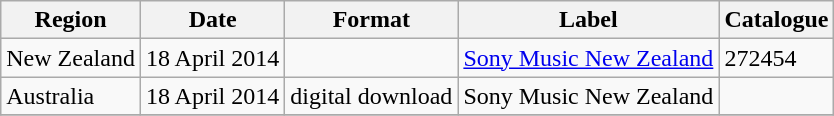<table class="wikitable plainrowheaders">
<tr>
<th scope="col">Region</th>
<th scope="col">Date</th>
<th scope="col">Format</th>
<th scope="col">Label</th>
<th scope="col">Catalogue</th>
</tr>
<tr>
<td>New Zealand</td>
<td>18 April 2014</td>
<td></td>
<td><a href='#'>Sony Music New Zealand</a></td>
<td>272454</td>
</tr>
<tr>
<td>Australia</td>
<td>18 April 2014</td>
<td>digital download</td>
<td>Sony Music New Zealand</td>
<td></td>
</tr>
<tr>
</tr>
</table>
